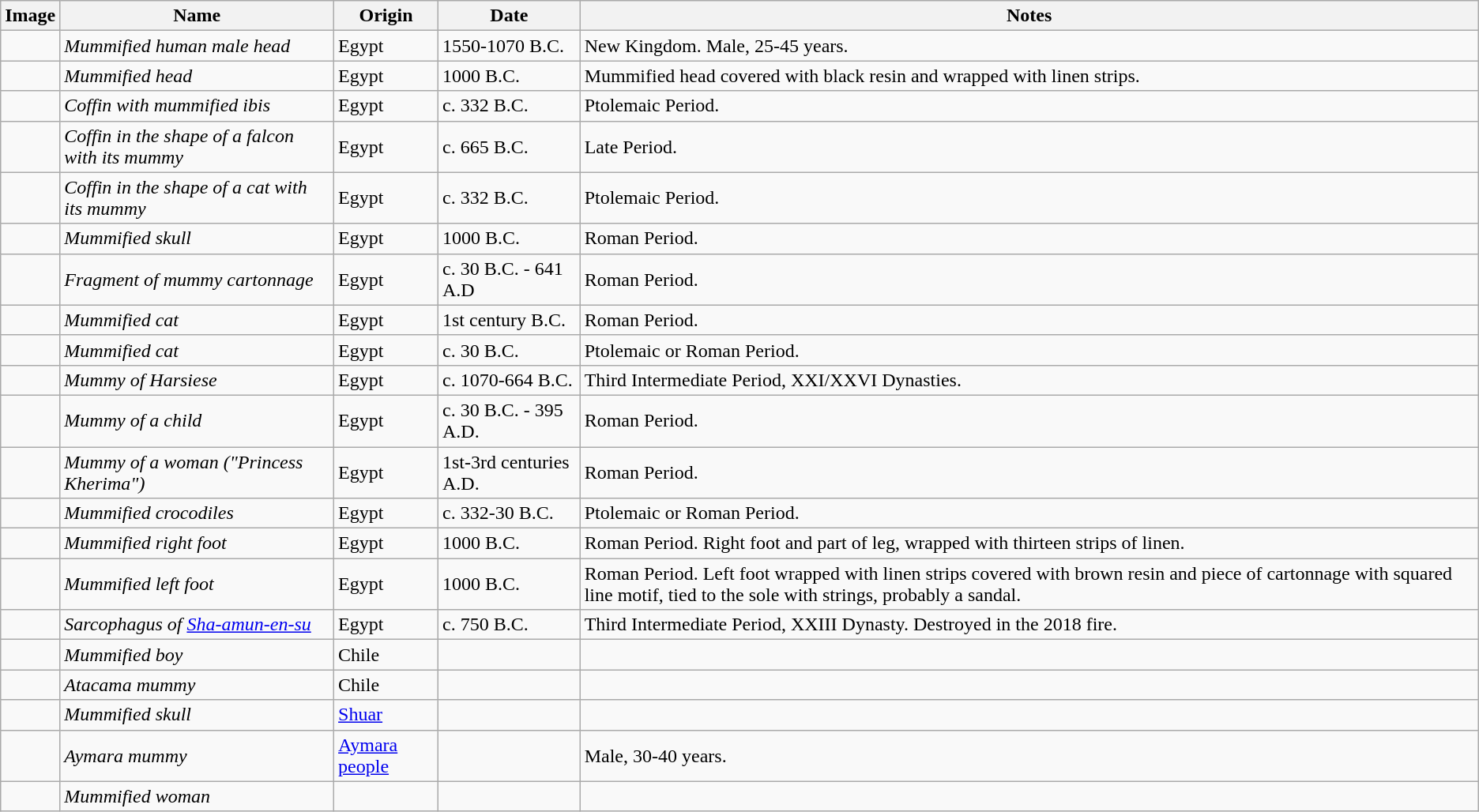<table class="wikitable sortable">
<tr>
<th>Image</th>
<th>Name</th>
<th>Origin</th>
<th>Date</th>
<th>Notes</th>
</tr>
<tr>
<td></td>
<td><em>Mummified human male head</em></td>
<td>Egypt</td>
<td>1550-1070 B.C.</td>
<td>New Kingdom. Male, 25-45 years.</td>
</tr>
<tr>
<td></td>
<td><em>Mummified head</em></td>
<td>Egypt</td>
<td>1000 B.C.</td>
<td>Mummified head covered with black resin and wrapped with linen strips.</td>
</tr>
<tr>
<td></td>
<td><em>Coffin with mummified ibis</em></td>
<td>Egypt</td>
<td>c. 332 B.C.</td>
<td>Ptolemaic Period.</td>
</tr>
<tr>
<td></td>
<td><em>Coffin in the shape of a falcon with its mummy</em></td>
<td>Egypt</td>
<td>c. 665 B.C.</td>
<td>Late Period.</td>
</tr>
<tr>
<td></td>
<td><em>Coffin in the shape of a cat with its mummy</em></td>
<td>Egypt</td>
<td>c. 332 B.C.</td>
<td>Ptolemaic Period.</td>
</tr>
<tr>
<td></td>
<td><em>Mummified skull</em></td>
<td>Egypt</td>
<td>1000 B.C.</td>
<td>Roman Period.</td>
</tr>
<tr>
<td></td>
<td><em>Fragment of mummy cartonnage</em></td>
<td>Egypt</td>
<td>c. 30 B.C. - 641 A.D</td>
<td>Roman Period.</td>
</tr>
<tr>
<td></td>
<td><em>Mummified cat</em></td>
<td>Egypt</td>
<td>1st century B.C.</td>
<td>Roman Period.</td>
</tr>
<tr>
<td></td>
<td><em>Mummified cat</em></td>
<td>Egypt</td>
<td>c. 30 B.C.</td>
<td>Ptolemaic or Roman Period.</td>
</tr>
<tr>
<td></td>
<td><em>Mummy of Harsiese</em></td>
<td>Egypt</td>
<td>c. 1070-664 B.C.</td>
<td>Third Intermediate Period, XXI/XXVI Dynasties.</td>
</tr>
<tr>
<td></td>
<td><em>Mummy of a child</em></td>
<td>Egypt</td>
<td>c. 30 B.C. - 395 A.D.</td>
<td>Roman Period.</td>
</tr>
<tr>
<td></td>
<td><em>Mummy of a woman ("Princess Kherima")</em></td>
<td>Egypt</td>
<td>1st-3rd centuries A.D.</td>
<td>Roman Period.</td>
</tr>
<tr>
<td></td>
<td><em>Mummified crocodiles</em></td>
<td>Egypt</td>
<td>c. 332-30 B.C.</td>
<td>Ptolemaic or Roman Period.</td>
</tr>
<tr>
<td></td>
<td><em>Mummified right foot</em></td>
<td>Egypt</td>
<td>1000 B.C.</td>
<td>Roman Period. Right foot and part of leg, wrapped with thirteen strips of linen.</td>
</tr>
<tr>
<td></td>
<td><em>Mummified left foot</em></td>
<td>Egypt</td>
<td>1000 B.C.</td>
<td>Roman Period. Left foot wrapped with linen strips covered with brown resin and piece of cartonnage with squared line motif, tied to the sole with strings, probably a sandal.</td>
</tr>
<tr>
<td></td>
<td><em>Sarcophagus of <a href='#'>Sha-amun-en-su</a></em></td>
<td>Egypt</td>
<td>c. 750 B.C.</td>
<td>Third Intermediate Period, XXIII Dynasty. Destroyed in the 2018 fire.</td>
</tr>
<tr>
<td></td>
<td><em>Mummified boy</em></td>
<td>Chile</td>
<td></td>
<td></td>
</tr>
<tr>
<td></td>
<td><em>Atacama mummy</em></td>
<td>Chile</td>
<td></td>
<td></td>
</tr>
<tr>
<td></td>
<td><em>Mummified skull</em></td>
<td><a href='#'>Shuar</a></td>
<td></td>
<td></td>
</tr>
<tr>
<td></td>
<td><em>Aymara mummy</em></td>
<td><a href='#'>Aymara people</a></td>
<td></td>
<td>Male, 30-40 years.</td>
</tr>
<tr>
<td></td>
<td><em>Mummified woman</em></td>
<td></td>
<td></td>
<td></td>
</tr>
</table>
